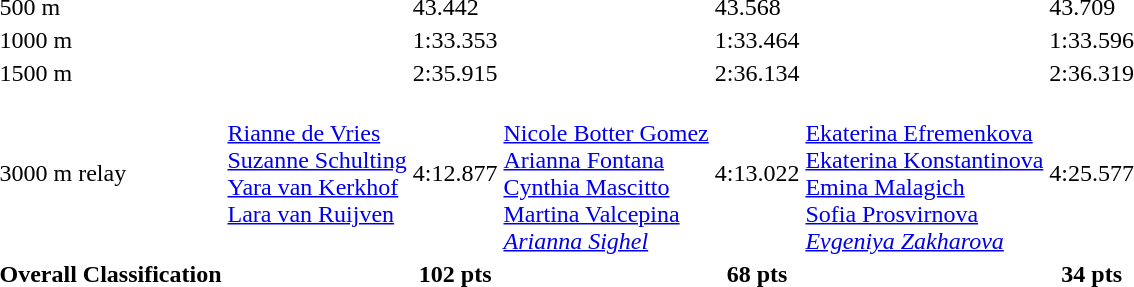<table>
<tr>
<td>500 m</td>
<td></td>
<td>43.442</td>
<td></td>
<td>43.568</td>
<td></td>
<td>43.709</td>
</tr>
<tr>
<td>1000 m</td>
<td></td>
<td>1:33.353</td>
<td></td>
<td>1:33.464</td>
<td></td>
<td>1:33.596</td>
</tr>
<tr>
<td>1500 m</td>
<td></td>
<td>2:35.915</td>
<td></td>
<td>2:36.134</td>
<td></td>
<td>2:36.319</td>
</tr>
<tr>
<td>3000 m relay</td>
<td valign=top><br><a href='#'>Rianne de Vries</a><br><a href='#'>Suzanne Schulting</a><br><a href='#'>Yara van Kerkhof</a><br><a href='#'>Lara van Ruijven</a></td>
<td>4:12.877</td>
<td><br><a href='#'>Nicole Botter Gomez</a><br><a href='#'>Arianna Fontana</a><br><a href='#'>Cynthia Mascitto</a><br><a href='#'>Martina Valcepina</a><br><em><a href='#'>Arianna Sighel</a></em></td>
<td>4:13.022</td>
<td><br><a href='#'>Ekaterina Efremenkova</a><br><a href='#'>Ekaterina Konstantinova</a><br><a href='#'>Emina Malagich</a><br><a href='#'>Sofia Prosvirnova</a><br><em><a href='#'>Evgeniya Zakharova</a></em></td>
<td>4:25.577</td>
</tr>
<tr>
<th>Overall Classification</th>
<th></th>
<th>102 pts</th>
<th></th>
<th>68 pts</th>
<th></th>
<th>34 pts</th>
</tr>
</table>
